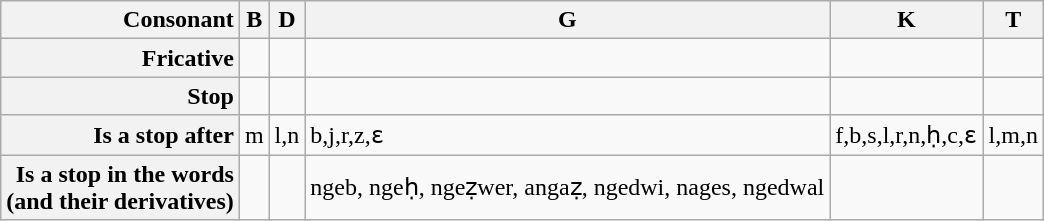<table class="wikitable">
<tr>
<th style="text-align:right;">Consonant</th>
<th>B </th>
<th>D </th>
<th>G </th>
<th>K </th>
<th>T </th>
</tr>
<tr>
<th style="text-align:right;">Fricative</th>
<td></td>
<td></td>
<td></td>
<td></td>
<td></td>
</tr>
<tr>
<th style="text-align:right;">Stop</th>
<td></td>
<td></td>
<td></td>
<td></td>
<td></td>
</tr>
<tr class="Unicode">
<th style="text-align:right;">Is a stop after</th>
<td>m</td>
<td>l,n</td>
<td>b,j,r,z,ɛ</td>
<td>f,b,s,l,r,n,ḥ,c,ɛ</td>
<td>l,m,n</td>
</tr>
<tr class="Unicode">
<th style="text-align:right;">Is a stop in the words<br>(and their derivatives)</th>
<td></td>
<td></td>
<td>ngeb, ngeḥ, ngeẓwer, angaẓ, ngedwi, nages, ngedwal</td>
<td></td>
<td></td>
</tr>
</table>
